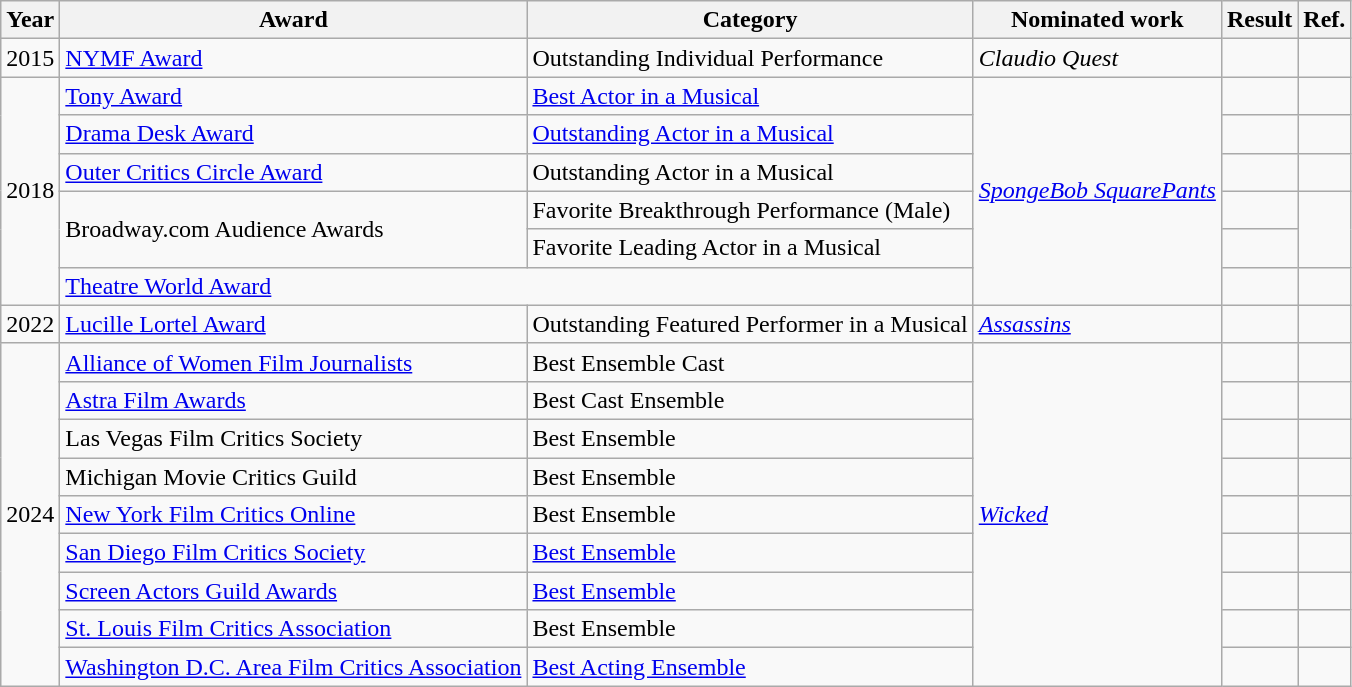<table class="wikitable sortable">
<tr>
<th>Year</th>
<th>Award</th>
<th>Category</th>
<th>Nominated work</th>
<th>Result</th>
<th>Ref.</th>
</tr>
<tr>
<td>2015</td>
<td><a href='#'>NYMF Award</a></td>
<td>Outstanding Individual Performance</td>
<td><em>Claudio Quest</em></td>
<td></td>
<td></td>
</tr>
<tr>
<td rowspan="6">2018</td>
<td><a href='#'>Tony Award</a></td>
<td><a href='#'>Best Actor in a Musical</a></td>
<td rowspan="6"><em><a href='#'>SpongeBob SquarePants</a></em></td>
<td></td>
<td></td>
</tr>
<tr>
<td><a href='#'>Drama Desk Award</a></td>
<td><a href='#'>Outstanding Actor in a Musical</a></td>
<td></td>
<td></td>
</tr>
<tr>
<td><a href='#'>Outer Critics Circle Award</a></td>
<td>Outstanding Actor in a Musical</td>
<td></td>
<td></td>
</tr>
<tr>
<td rowspan="2">Broadway.com Audience Awards</td>
<td>Favorite Breakthrough Performance (Male)</td>
<td></td>
<td rowspan="2"></td>
</tr>
<tr>
<td>Favorite Leading Actor in a Musical</td>
<td></td>
</tr>
<tr>
<td colspan="2"><a href='#'>Theatre World Award</a></td>
<td></td>
<td></td>
</tr>
<tr>
<td>2022</td>
<td><a href='#'>Lucille Lortel Award</a></td>
<td>Outstanding Featured Performer in a Musical</td>
<td><em><a href='#'>Assassins</a></em></td>
<td></td>
<td></td>
</tr>
<tr>
<td rowspan="9">2024</td>
<td><a href='#'>Alliance of Women Film Journalists</a></td>
<td>Best Ensemble Cast</td>
<td rowspan="9"><em><a href='#'>Wicked</a></em></td>
<td></td>
<td></td>
</tr>
<tr>
<td><a href='#'>Astra Film Awards</a></td>
<td>Best Cast Ensemble</td>
<td></td>
<td></td>
</tr>
<tr>
<td>Las Vegas Film Critics Society</td>
<td>Best Ensemble</td>
<td></td>
<td></td>
</tr>
<tr>
<td>Michigan Movie Critics Guild</td>
<td>Best Ensemble</td>
<td></td>
<td></td>
</tr>
<tr>
<td><a href='#'>New York Film Critics Online</a></td>
<td>Best Ensemble</td>
<td></td>
<td></td>
</tr>
<tr>
<td><a href='#'>San Diego Film Critics Society</a></td>
<td><a href='#'>Best Ensemble</a></td>
<td></td>
<td></td>
</tr>
<tr>
<td><a href='#'>Screen Actors Guild Awards</a></td>
<td><a href='#'>Best Ensemble</a></td>
<td></td>
<td></td>
</tr>
<tr>
<td><a href='#'>St. Louis Film Critics Association</a></td>
<td>Best Ensemble</td>
<td></td>
<td></td>
</tr>
<tr>
<td><a href='#'>Washington D.C. Area Film Critics Association</a></td>
<td><a href='#'>Best Acting Ensemble</a></td>
<td></td>
<td></td>
</tr>
</table>
